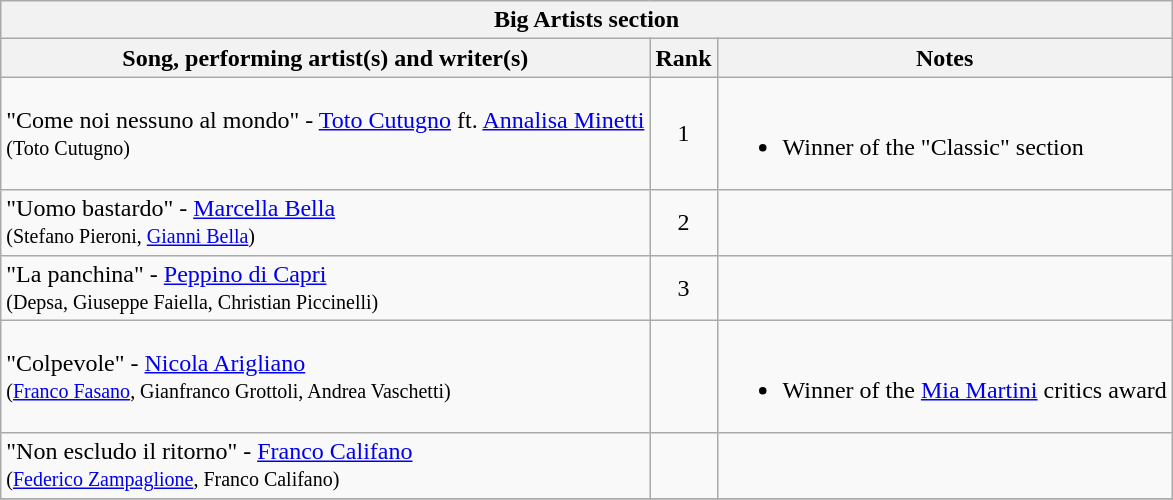<table class="plainrowheaders wikitable">
<tr>
<th colspan="3">Big Artists section </th>
</tr>
<tr>
<th>Song, performing artist(s) and writer(s)</th>
<th>Rank</th>
<th>Notes</th>
</tr>
<tr>
<td>"Come noi nessuno al mondo" - <a href='#'>Toto Cutugno</a> ft. <a href='#'>Annalisa Minetti</a><br><small> 	 	(Toto Cutugno)</small></td>
<td align="center">1</td>
<td><br><ul><li>Winner of the "Classic" section</li></ul></td>
</tr>
<tr>
<td>"Uomo bastardo" - <a href='#'>Marcella Bella</a><br><small> 	(Stefano Pieroni, <a href='#'>Gianni Bella</a>)	</small></td>
<td align="center">2</td>
<td></td>
</tr>
<tr>
<td>"La panchina" - <a href='#'>Peppino di Capri</a><br><small> 	(Depsa, Giuseppe Faiella, Christian Piccinelli) 	</small></td>
<td align="center">3</td>
<td></td>
</tr>
<tr>
<td>"Colpevole" -  <a href='#'>Nicola Arigliano</a><br> <small> 	 	(<a href='#'>Franco Fasano</a>, Gianfranco Grottoli, Andrea Vaschetti) 	</small></td>
<td></td>
<td><br><ul><li>Winner of the <a href='#'>Mia Martini</a> critics award</li></ul></td>
</tr>
<tr>
<td>"Non escludo il ritorno" -  <a href='#'>Franco Califano</a><br> <small> 	 	(<a href='#'>Federico Zampaglione</a>, Franco Califano) 	</small></td>
<td></td>
<td></td>
</tr>
<tr>
</tr>
</table>
